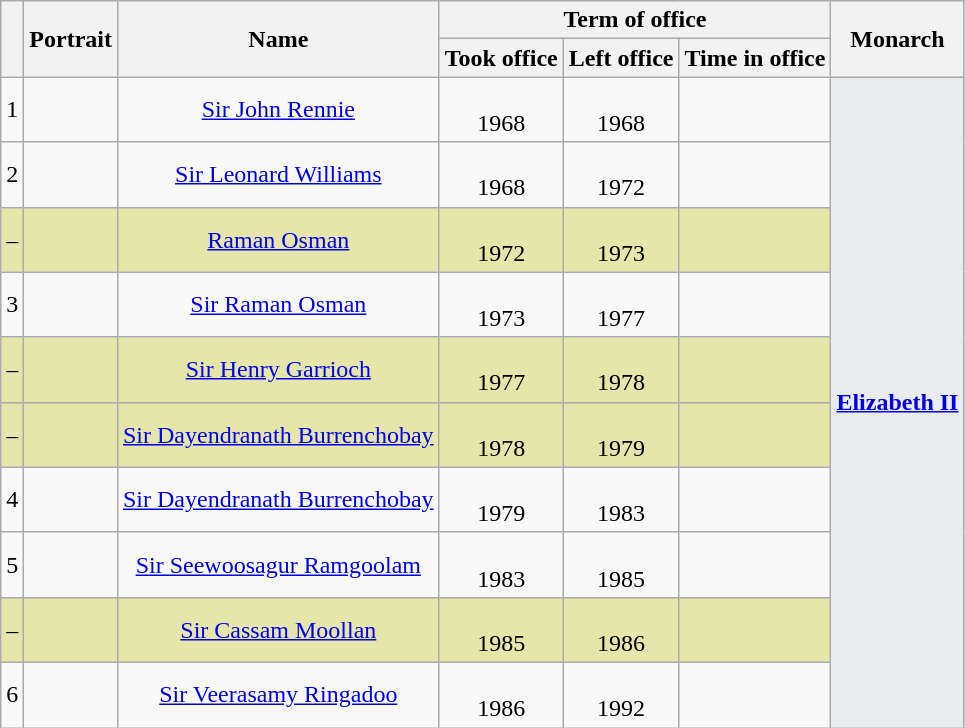<table class="wikitable" style="text-align:center;">
<tr>
<th rowspan="2"></th>
<th rowspan="2">Portrait</th>
<th rowspan="2">Name<br></th>
<th colspan="3">Term of office</th>
<th rowspan="2">Monarch<br></th>
</tr>
<tr>
<th>Took office</th>
<th>Left office</th>
<th>Time in office</th>
</tr>
<tr>
<td>1</td>
<td></td>
<td><a href='#'>Sir John Rennie</a><br></td>
<td><br>1968</td>
<td><br>1968</td>
<td></td>
<td rowspan="10" style="background:#eaecf0"><br><strong><a href='#'>Elizabeth II</a></strong><br><br></td>
</tr>
<tr>
<td>2</td>
<td></td>
<td><a href='#'>Sir Leonard Williams</a><br></td>
<td><br>1968</td>
<td><br>1972</td>
<td></td>
</tr>
<tr style="background:#e6e6aa;">
<td>–</td>
<td></td>
<td><a href='#'>Raman Osman</a><br></td>
<td><br>1972</td>
<td><br>1973</td>
<td></td>
</tr>
<tr>
<td>3</td>
<td></td>
<td><a href='#'>Sir Raman Osman</a><br></td>
<td><br>1973</td>
<td><br>1977</td>
<td></td>
</tr>
<tr style="background:#e6e6aa;">
<td>–</td>
<td></td>
<td><a href='#'>Sir Henry Garrioch</a><br></td>
<td><br>1977</td>
<td><br>1978</td>
<td></td>
</tr>
<tr style="background:#e6e6aa;">
<td>–</td>
<td></td>
<td><a href='#'>Sir Dayendranath Burrenchobay</a><br></td>
<td><br>1978</td>
<td><br>1979</td>
<td></td>
</tr>
<tr>
<td>4</td>
<td></td>
<td><a href='#'>Sir Dayendranath Burrenchobay</a><br></td>
<td><br>1979</td>
<td><br>1983</td>
<td></td>
</tr>
<tr>
<td>5</td>
<td></td>
<td><a href='#'>Sir Seewoosagur Ramgoolam</a><br></td>
<td><br>1983</td>
<td><br>1985</td>
<td></td>
</tr>
<tr style="background:#e6e6aa;">
<td>–</td>
<td></td>
<td><a href='#'>Sir Cassam Moollan</a><br></td>
<td><br>1985</td>
<td><br>1986</td>
<td></td>
</tr>
<tr>
<td>6</td>
<td></td>
<td><a href='#'>Sir Veerasamy Ringadoo</a><br></td>
<td><br>1986</td>
<td><br>1992</td>
<td></td>
</tr>
</table>
